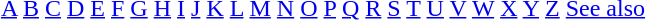<table id="toc" class="toc" summary="Contents" style="margin:auto;">
<tr>
<th></th>
</tr>
<tr>
<td style="text-align:center;"><br><a href='#'>A</a> <a href='#'>B</a> <a href='#'>C</a> <a href='#'>D</a> <a href='#'>E</a> <a href='#'>F</a> <a href='#'>G</a> <a href='#'>H</a> <a href='#'>I</a> <a href='#'>J</a> <a href='#'>K</a> <a href='#'>L</a> <a href='#'>M</a> <a href='#'>N</a> <a href='#'>O</a> <a href='#'>P</a> <a href='#'>Q</a> <a href='#'>R</a> <a href='#'>S</a> <a href='#'>T</a> <a href='#'>U</a> <a href='#'>V</a> <a href='#'>W</a> <a href='#'>X</a> <a href='#'>Y</a> <a href='#'>Z</a> <a href='#'>See also</a> </td>
</tr>
</table>
